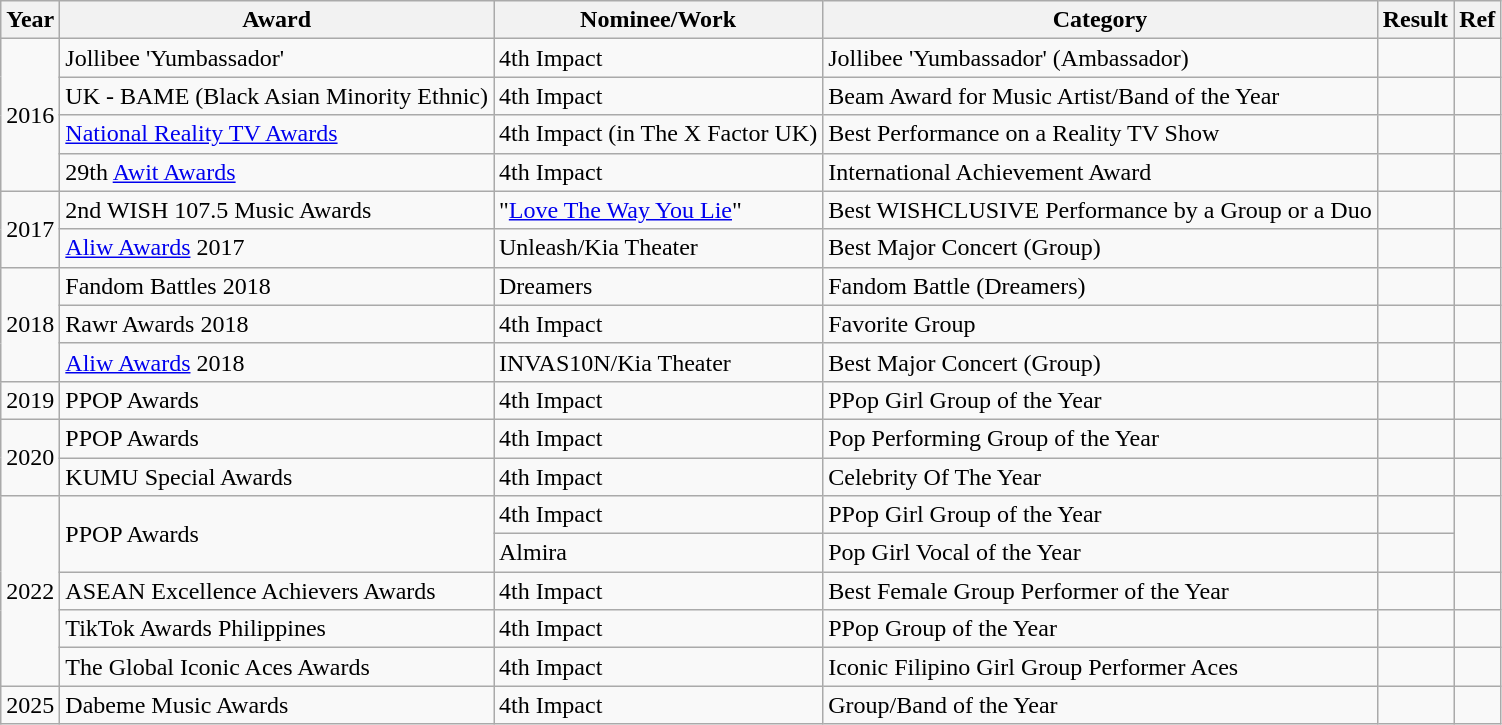<table class="wikitable">
<tr>
<th>Year</th>
<th>Award</th>
<th>Nominee/Work</th>
<th>Category</th>
<th>Result</th>
<th>Ref</th>
</tr>
<tr>
<td rowspan="4">2016</td>
<td>Jollibee 'Yumbassador'</td>
<td>4th Impact</td>
<td>Jollibee 'Yumbassador' (Ambassador)</td>
<td></td>
<td></td>
</tr>
<tr>
<td>UK - BAME (Black Asian Minority Ethnic)</td>
<td>4th Impact</td>
<td>Beam Award for Music Artist/Band of the Year</td>
<td></td>
<td></td>
</tr>
<tr>
<td><a href='#'>National Reality TV Awards</a></td>
<td>4th Impact (in The X Factor UK)</td>
<td>Best Performance on a Reality TV Show</td>
<td></td>
<td></td>
</tr>
<tr>
<td>29th <a href='#'>Awit Awards</a></td>
<td>4th Impact</td>
<td>International Achievement Award</td>
<td></td>
<td></td>
</tr>
<tr>
<td rowspan="2">2017</td>
<td>2nd WISH 107.5 Music Awards</td>
<td>"<a href='#'>Love The Way You Lie</a>"</td>
<td>Best WISHCLUSIVE Performance by a Group or a Duo</td>
<td></td>
<td></td>
</tr>
<tr>
<td><a href='#'>Aliw Awards</a> 2017</td>
<td>Unleash/Kia Theater</td>
<td>Best Major Concert (Group)</td>
<td></td>
<td></td>
</tr>
<tr>
<td rowspan="3">2018</td>
<td>Fandom Battles 2018</td>
<td>Dreamers</td>
<td>Fandom Battle (Dreamers)</td>
<td></td>
<td></td>
</tr>
<tr>
<td>Rawr Awards 2018</td>
<td>4th Impact</td>
<td>Favorite Group</td>
<td></td>
<td></td>
</tr>
<tr>
<td><a href='#'>Aliw Awards</a> 2018</td>
<td>INVAS10N/Kia Theater</td>
<td>Best Major Concert (Group)</td>
<td></td>
<td></td>
</tr>
<tr>
<td>2019</td>
<td>PPOP Awards</td>
<td>4th Impact</td>
<td>PPop Girl Group of the Year</td>
<td></td>
<td></td>
</tr>
<tr>
<td rowspan="2">2020</td>
<td>PPOP Awards</td>
<td>4th Impact</td>
<td>Pop Performing Group of the Year</td>
<td></td>
<td></td>
</tr>
<tr>
<td>KUMU Special Awards</td>
<td>4th Impact</td>
<td>Celebrity Of The Year</td>
<td></td>
<td></td>
</tr>
<tr>
<td rowspan="5">2022</td>
<td rowspan="2">PPOP Awards</td>
<td>4th Impact</td>
<td>PPop Girl Group of the Year</td>
<td></td>
<td rowspan="2"></td>
</tr>
<tr>
<td>Almira</td>
<td>Pop Girl Vocal of the Year</td>
<td></td>
</tr>
<tr>
<td>ASEAN Excellence Achievers Awards</td>
<td>4th Impact</td>
<td>Best Female Group Performer of the Year</td>
<td></td>
<td></td>
</tr>
<tr>
<td>TikTok Awards Philippines</td>
<td>4th Impact</td>
<td>PPop Group of the Year</td>
<td></td>
<td></td>
</tr>
<tr>
<td>The Global Iconic Aces Awards</td>
<td>4th Impact</td>
<td>Iconic Filipino Girl Group Performer Aces</td>
<td></td>
<td></td>
</tr>
<tr>
<td>2025</td>
<td>Dabeme Music Awards</td>
<td>4th Impact</td>
<td>Group/Band of the Year</td>
<td></td>
<td></td>
</tr>
</table>
